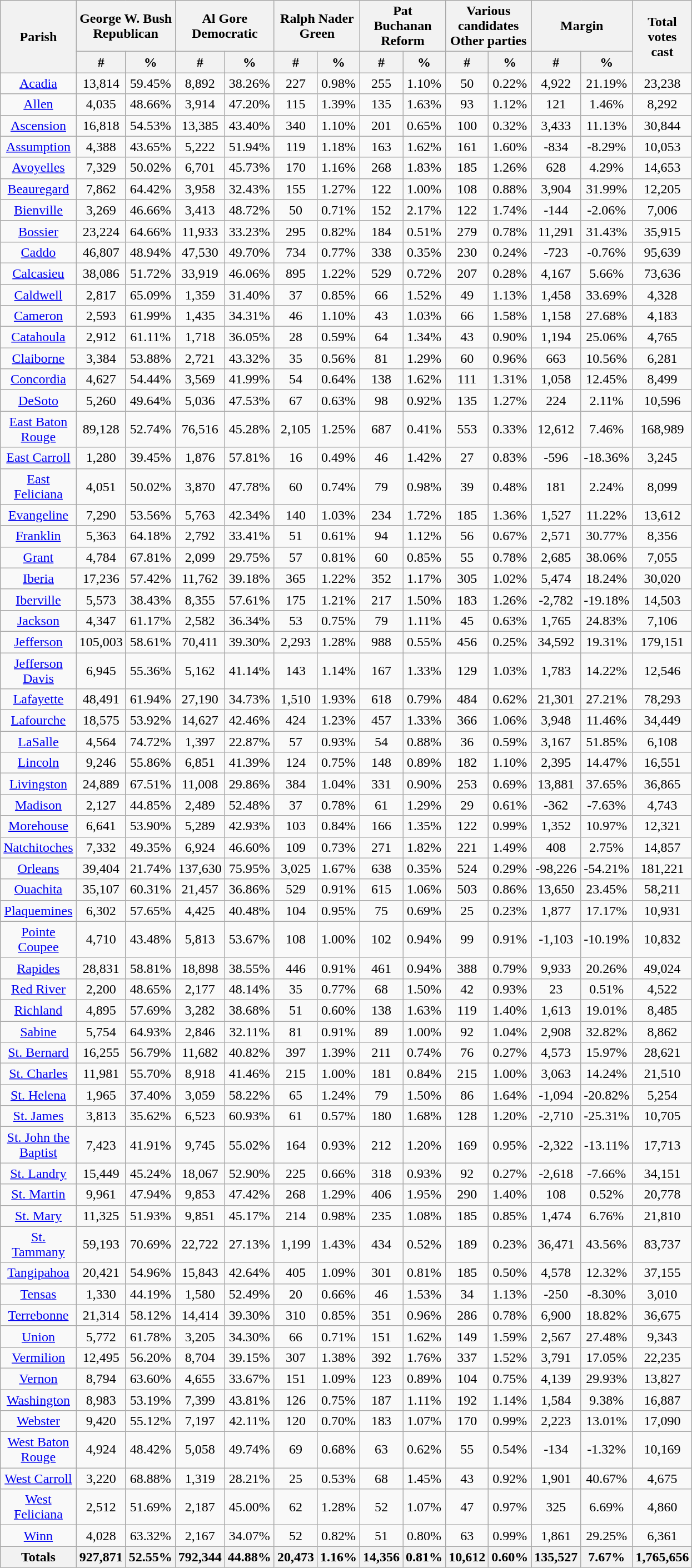<table width="60%" class="wikitable sortable">
<tr>
<th rowspan="2">Parish</th>
<th colspan="2">George W. Bush<br>Republican</th>
<th colspan="2">Al Gore<br>Democratic</th>
<th colspan="2">Ralph Nader<br>Green</th>
<th colspan="2">Pat Buchanan<br>Reform</th>
<th colspan="2">Various candidates<br>Other parties</th>
<th colspan="2">Margin</th>
<th rowspan="2" data-sort-type="number">Total votes cast</th>
</tr>
<tr style="text-align:center;">
<th data-sort-type="number">#</th>
<th data-sort-type="number">%</th>
<th data-sort-type="number">#</th>
<th data-sort-type="number">%</th>
<th data-sort-type="number">#</th>
<th data-sort-type="number">%</th>
<th data-sort-type="number">#</th>
<th data-sort-type="number">%</th>
<th data-sort-type="number">#</th>
<th data-sort-type="number">%</th>
<th data-sort-type="number">#</th>
<th data-sort-type="number">%</th>
</tr>
<tr style="text-align:center;">
<td><a href='#'>Acadia</a></td>
<td>13,814</td>
<td>59.45%</td>
<td>8,892</td>
<td>38.26%</td>
<td>227</td>
<td>0.98%</td>
<td>255</td>
<td>1.10%</td>
<td>50</td>
<td>0.22%</td>
<td>4,922</td>
<td>21.19%</td>
<td>23,238</td>
</tr>
<tr style="text-align:center;">
<td><a href='#'>Allen</a></td>
<td>4,035</td>
<td>48.66%</td>
<td>3,914</td>
<td>47.20%</td>
<td>115</td>
<td>1.39%</td>
<td>135</td>
<td>1.63%</td>
<td>93</td>
<td>1.12%</td>
<td>121</td>
<td>1.46%</td>
<td>8,292</td>
</tr>
<tr style="text-align:center;">
<td><a href='#'>Ascension</a></td>
<td>16,818</td>
<td>54.53%</td>
<td>13,385</td>
<td>43.40%</td>
<td>340</td>
<td>1.10%</td>
<td>201</td>
<td>0.65%</td>
<td>100</td>
<td>0.32%</td>
<td>3,433</td>
<td>11.13%</td>
<td>30,844</td>
</tr>
<tr style="text-align:center;">
<td><a href='#'>Assumption</a></td>
<td>4,388</td>
<td>43.65%</td>
<td>5,222</td>
<td>51.94%</td>
<td>119</td>
<td>1.18%</td>
<td>163</td>
<td>1.62%</td>
<td>161</td>
<td>1.60%</td>
<td>-834</td>
<td>-8.29%</td>
<td>10,053</td>
</tr>
<tr style="text-align:center;">
<td><a href='#'>Avoyelles</a></td>
<td>7,329</td>
<td>50.02%</td>
<td>6,701</td>
<td>45.73%</td>
<td>170</td>
<td>1.16%</td>
<td>268</td>
<td>1.83%</td>
<td>185</td>
<td>1.26%</td>
<td>628</td>
<td>4.29%</td>
<td>14,653</td>
</tr>
<tr style="text-align:center;">
<td><a href='#'>Beauregard</a></td>
<td>7,862</td>
<td>64.42%</td>
<td>3,958</td>
<td>32.43%</td>
<td>155</td>
<td>1.27%</td>
<td>122</td>
<td>1.00%</td>
<td>108</td>
<td>0.88%</td>
<td>3,904</td>
<td>31.99%</td>
<td>12,205</td>
</tr>
<tr style="text-align:center;">
<td><a href='#'>Bienville</a></td>
<td>3,269</td>
<td>46.66%</td>
<td>3,413</td>
<td>48.72%</td>
<td>50</td>
<td>0.71%</td>
<td>152</td>
<td>2.17%</td>
<td>122</td>
<td>1.74%</td>
<td>-144</td>
<td>-2.06%</td>
<td>7,006</td>
</tr>
<tr style="text-align:center;">
<td><a href='#'>Bossier</a></td>
<td>23,224</td>
<td>64.66%</td>
<td>11,933</td>
<td>33.23%</td>
<td>295</td>
<td>0.82%</td>
<td>184</td>
<td>0.51%</td>
<td>279</td>
<td>0.78%</td>
<td>11,291</td>
<td>31.43%</td>
<td>35,915</td>
</tr>
<tr style="text-align:center;">
<td><a href='#'>Caddo</a></td>
<td>46,807</td>
<td>48.94%</td>
<td>47,530</td>
<td>49.70%</td>
<td>734</td>
<td>0.77%</td>
<td>338</td>
<td>0.35%</td>
<td>230</td>
<td>0.24%</td>
<td>-723</td>
<td>-0.76%</td>
<td>95,639</td>
</tr>
<tr style="text-align:center;">
<td><a href='#'>Calcasieu</a></td>
<td>38,086</td>
<td>51.72%</td>
<td>33,919</td>
<td>46.06%</td>
<td>895</td>
<td>1.22%</td>
<td>529</td>
<td>0.72%</td>
<td>207</td>
<td>0.28%</td>
<td>4,167</td>
<td>5.66%</td>
<td>73,636</td>
</tr>
<tr style="text-align:center;">
<td><a href='#'>Caldwell</a></td>
<td>2,817</td>
<td>65.09%</td>
<td>1,359</td>
<td>31.40%</td>
<td>37</td>
<td>0.85%</td>
<td>66</td>
<td>1.52%</td>
<td>49</td>
<td>1.13%</td>
<td>1,458</td>
<td>33.69%</td>
<td>4,328</td>
</tr>
<tr style="text-align:center;">
<td><a href='#'>Cameron</a></td>
<td>2,593</td>
<td>61.99%</td>
<td>1,435</td>
<td>34.31%</td>
<td>46</td>
<td>1.10%</td>
<td>43</td>
<td>1.03%</td>
<td>66</td>
<td>1.58%</td>
<td>1,158</td>
<td>27.68%</td>
<td>4,183</td>
</tr>
<tr style="text-align:center;">
<td><a href='#'>Catahoula</a></td>
<td>2,912</td>
<td>61.11%</td>
<td>1,718</td>
<td>36.05%</td>
<td>28</td>
<td>0.59%</td>
<td>64</td>
<td>1.34%</td>
<td>43</td>
<td>0.90%</td>
<td>1,194</td>
<td>25.06%</td>
<td>4,765</td>
</tr>
<tr style="text-align:center;">
<td><a href='#'>Claiborne</a></td>
<td>3,384</td>
<td>53.88%</td>
<td>2,721</td>
<td>43.32%</td>
<td>35</td>
<td>0.56%</td>
<td>81</td>
<td>1.29%</td>
<td>60</td>
<td>0.96%</td>
<td>663</td>
<td>10.56%</td>
<td>6,281</td>
</tr>
<tr style="text-align:center;">
<td><a href='#'>Concordia</a></td>
<td>4,627</td>
<td>54.44%</td>
<td>3,569</td>
<td>41.99%</td>
<td>54</td>
<td>0.64%</td>
<td>138</td>
<td>1.62%</td>
<td>111</td>
<td>1.31%</td>
<td>1,058</td>
<td>12.45%</td>
<td>8,499</td>
</tr>
<tr style="text-align:center;">
<td><a href='#'>DeSoto</a></td>
<td>5,260</td>
<td>49.64%</td>
<td>5,036</td>
<td>47.53%</td>
<td>67</td>
<td>0.63%</td>
<td>98</td>
<td>0.92%</td>
<td>135</td>
<td>1.27%</td>
<td>224</td>
<td>2.11%</td>
<td>10,596</td>
</tr>
<tr style="text-align:center;">
<td><a href='#'>East Baton Rouge</a></td>
<td>89,128</td>
<td>52.74%</td>
<td>76,516</td>
<td>45.28%</td>
<td>2,105</td>
<td>1.25%</td>
<td>687</td>
<td>0.41%</td>
<td>553</td>
<td>0.33%</td>
<td>12,612</td>
<td>7.46%</td>
<td>168,989</td>
</tr>
<tr style="text-align:center;">
<td><a href='#'>East Carroll</a></td>
<td>1,280</td>
<td>39.45%</td>
<td>1,876</td>
<td>57.81%</td>
<td>16</td>
<td>0.49%</td>
<td>46</td>
<td>1.42%</td>
<td>27</td>
<td>0.83%</td>
<td>-596</td>
<td>-18.36%</td>
<td>3,245</td>
</tr>
<tr style="text-align:center;">
<td><a href='#'>East Feliciana</a></td>
<td>4,051</td>
<td>50.02%</td>
<td>3,870</td>
<td>47.78%</td>
<td>60</td>
<td>0.74%</td>
<td>79</td>
<td>0.98%</td>
<td>39</td>
<td>0.48%</td>
<td>181</td>
<td>2.24%</td>
<td>8,099</td>
</tr>
<tr style="text-align:center;">
<td><a href='#'>Evangeline</a></td>
<td>7,290</td>
<td>53.56%</td>
<td>5,763</td>
<td>42.34%</td>
<td>140</td>
<td>1.03%</td>
<td>234</td>
<td>1.72%</td>
<td>185</td>
<td>1.36%</td>
<td>1,527</td>
<td>11.22%</td>
<td>13,612</td>
</tr>
<tr style="text-align:center;">
<td><a href='#'>Franklin</a></td>
<td>5,363</td>
<td>64.18%</td>
<td>2,792</td>
<td>33.41%</td>
<td>51</td>
<td>0.61%</td>
<td>94</td>
<td>1.12%</td>
<td>56</td>
<td>0.67%</td>
<td>2,571</td>
<td>30.77%</td>
<td>8,356</td>
</tr>
<tr style="text-align:center;">
<td><a href='#'>Grant</a></td>
<td>4,784</td>
<td>67.81%</td>
<td>2,099</td>
<td>29.75%</td>
<td>57</td>
<td>0.81%</td>
<td>60</td>
<td>0.85%</td>
<td>55</td>
<td>0.78%</td>
<td>2,685</td>
<td>38.06%</td>
<td>7,055</td>
</tr>
<tr style="text-align:center;">
<td><a href='#'>Iberia</a></td>
<td>17,236</td>
<td>57.42%</td>
<td>11,762</td>
<td>39.18%</td>
<td>365</td>
<td>1.22%</td>
<td>352</td>
<td>1.17%</td>
<td>305</td>
<td>1.02%</td>
<td>5,474</td>
<td>18.24%</td>
<td>30,020</td>
</tr>
<tr style="text-align:center;">
<td><a href='#'>Iberville</a></td>
<td>5,573</td>
<td>38.43%</td>
<td>8,355</td>
<td>57.61%</td>
<td>175</td>
<td>1.21%</td>
<td>217</td>
<td>1.50%</td>
<td>183</td>
<td>1.26%</td>
<td>-2,782</td>
<td>-19.18%</td>
<td>14,503</td>
</tr>
<tr style="text-align:center;">
<td><a href='#'>Jackson</a></td>
<td>4,347</td>
<td>61.17%</td>
<td>2,582</td>
<td>36.34%</td>
<td>53</td>
<td>0.75%</td>
<td>79</td>
<td>1.11%</td>
<td>45</td>
<td>0.63%</td>
<td>1,765</td>
<td>24.83%</td>
<td>7,106</td>
</tr>
<tr style="text-align:center;">
<td><a href='#'>Jefferson</a></td>
<td>105,003</td>
<td>58.61%</td>
<td>70,411</td>
<td>39.30%</td>
<td>2,293</td>
<td>1.28%</td>
<td>988</td>
<td>0.55%</td>
<td>456</td>
<td>0.25%</td>
<td>34,592</td>
<td>19.31%</td>
<td>179,151</td>
</tr>
<tr style="text-align:center;">
<td><a href='#'>Jefferson Davis</a></td>
<td>6,945</td>
<td>55.36%</td>
<td>5,162</td>
<td>41.14%</td>
<td>143</td>
<td>1.14%</td>
<td>167</td>
<td>1.33%</td>
<td>129</td>
<td>1.03%</td>
<td>1,783</td>
<td>14.22%</td>
<td>12,546</td>
</tr>
<tr style="text-align:center;">
<td><a href='#'>Lafayette</a></td>
<td>48,491</td>
<td>61.94%</td>
<td>27,190</td>
<td>34.73%</td>
<td>1,510</td>
<td>1.93%</td>
<td>618</td>
<td>0.79%</td>
<td>484</td>
<td>0.62%</td>
<td>21,301</td>
<td>27.21%</td>
<td>78,293</td>
</tr>
<tr style="text-align:center;">
<td><a href='#'>Lafourche</a></td>
<td>18,575</td>
<td>53.92%</td>
<td>14,627</td>
<td>42.46%</td>
<td>424</td>
<td>1.23%</td>
<td>457</td>
<td>1.33%</td>
<td>366</td>
<td>1.06%</td>
<td>3,948</td>
<td>11.46%</td>
<td>34,449</td>
</tr>
<tr style="text-align:center;">
<td><a href='#'>LaSalle</a></td>
<td>4,564</td>
<td>74.72%</td>
<td>1,397</td>
<td>22.87%</td>
<td>57</td>
<td>0.93%</td>
<td>54</td>
<td>0.88%</td>
<td>36</td>
<td>0.59%</td>
<td>3,167</td>
<td>51.85%</td>
<td>6,108</td>
</tr>
<tr style="text-align:center;">
<td><a href='#'>Lincoln</a></td>
<td>9,246</td>
<td>55.86%</td>
<td>6,851</td>
<td>41.39%</td>
<td>124</td>
<td>0.75%</td>
<td>148</td>
<td>0.89%</td>
<td>182</td>
<td>1.10%</td>
<td>2,395</td>
<td>14.47%</td>
<td>16,551</td>
</tr>
<tr style="text-align:center;">
<td><a href='#'>Livingston</a></td>
<td>24,889</td>
<td>67.51%</td>
<td>11,008</td>
<td>29.86%</td>
<td>384</td>
<td>1.04%</td>
<td>331</td>
<td>0.90%</td>
<td>253</td>
<td>0.69%</td>
<td>13,881</td>
<td>37.65%</td>
<td>36,865</td>
</tr>
<tr style="text-align:center;">
<td><a href='#'>Madison</a></td>
<td>2,127</td>
<td>44.85%</td>
<td>2,489</td>
<td>52.48%</td>
<td>37</td>
<td>0.78%</td>
<td>61</td>
<td>1.29%</td>
<td>29</td>
<td>0.61%</td>
<td>-362</td>
<td>-7.63%</td>
<td>4,743</td>
</tr>
<tr style="text-align:center;">
<td><a href='#'>Morehouse</a></td>
<td>6,641</td>
<td>53.90%</td>
<td>5,289</td>
<td>42.93%</td>
<td>103</td>
<td>0.84%</td>
<td>166</td>
<td>1.35%</td>
<td>122</td>
<td>0.99%</td>
<td>1,352</td>
<td>10.97%</td>
<td>12,321</td>
</tr>
<tr style="text-align:center;">
<td><a href='#'>Natchitoches</a></td>
<td>7,332</td>
<td>49.35%</td>
<td>6,924</td>
<td>46.60%</td>
<td>109</td>
<td>0.73%</td>
<td>271</td>
<td>1.82%</td>
<td>221</td>
<td>1.49%</td>
<td>408</td>
<td>2.75%</td>
<td>14,857</td>
</tr>
<tr style="text-align:center;">
<td><a href='#'>Orleans</a></td>
<td>39,404</td>
<td>21.74%</td>
<td>137,630</td>
<td>75.95%</td>
<td>3,025</td>
<td>1.67%</td>
<td>638</td>
<td>0.35%</td>
<td>524</td>
<td>0.29%</td>
<td>-98,226</td>
<td>-54.21%</td>
<td>181,221</td>
</tr>
<tr style="text-align:center;">
<td><a href='#'>Ouachita</a></td>
<td>35,107</td>
<td>60.31%</td>
<td>21,457</td>
<td>36.86%</td>
<td>529</td>
<td>0.91%</td>
<td>615</td>
<td>1.06%</td>
<td>503</td>
<td>0.86%</td>
<td>13,650</td>
<td>23.45%</td>
<td>58,211</td>
</tr>
<tr style="text-align:center;">
<td><a href='#'>Plaquemines</a></td>
<td>6,302</td>
<td>57.65%</td>
<td>4,425</td>
<td>40.48%</td>
<td>104</td>
<td>0.95%</td>
<td>75</td>
<td>0.69%</td>
<td>25</td>
<td>0.23%</td>
<td>1,877</td>
<td>17.17%</td>
<td>10,931</td>
</tr>
<tr style="text-align:center;">
<td><a href='#'>Pointe Coupee</a></td>
<td>4,710</td>
<td>43.48%</td>
<td>5,813</td>
<td>53.67%</td>
<td>108</td>
<td>1.00%</td>
<td>102</td>
<td>0.94%</td>
<td>99</td>
<td>0.91%</td>
<td>-1,103</td>
<td>-10.19%</td>
<td>10,832</td>
</tr>
<tr style="text-align:center;">
<td><a href='#'>Rapides</a></td>
<td>28,831</td>
<td>58.81%</td>
<td>18,898</td>
<td>38.55%</td>
<td>446</td>
<td>0.91%</td>
<td>461</td>
<td>0.94%</td>
<td>388</td>
<td>0.79%</td>
<td>9,933</td>
<td>20.26%</td>
<td>49,024</td>
</tr>
<tr style="text-align:center;">
<td><a href='#'>Red River</a></td>
<td>2,200</td>
<td>48.65%</td>
<td>2,177</td>
<td>48.14%</td>
<td>35</td>
<td>0.77%</td>
<td>68</td>
<td>1.50%</td>
<td>42</td>
<td>0.93%</td>
<td>23</td>
<td>0.51%</td>
<td>4,522</td>
</tr>
<tr style="text-align:center;">
<td><a href='#'>Richland</a></td>
<td>4,895</td>
<td>57.69%</td>
<td>3,282</td>
<td>38.68%</td>
<td>51</td>
<td>0.60%</td>
<td>138</td>
<td>1.63%</td>
<td>119</td>
<td>1.40%</td>
<td>1,613</td>
<td>19.01%</td>
<td>8,485</td>
</tr>
<tr style="text-align:center;">
<td><a href='#'>Sabine</a></td>
<td>5,754</td>
<td>64.93%</td>
<td>2,846</td>
<td>32.11%</td>
<td>81</td>
<td>0.91%</td>
<td>89</td>
<td>1.00%</td>
<td>92</td>
<td>1.04%</td>
<td>2,908</td>
<td>32.82%</td>
<td>8,862</td>
</tr>
<tr style="text-align:center;">
<td><a href='#'>St. Bernard</a></td>
<td>16,255</td>
<td>56.79%</td>
<td>11,682</td>
<td>40.82%</td>
<td>397</td>
<td>1.39%</td>
<td>211</td>
<td>0.74%</td>
<td>76</td>
<td>0.27%</td>
<td>4,573</td>
<td>15.97%</td>
<td>28,621</td>
</tr>
<tr style="text-align:center;">
<td><a href='#'>St. Charles</a></td>
<td>11,981</td>
<td>55.70%</td>
<td>8,918</td>
<td>41.46%</td>
<td>215</td>
<td>1.00%</td>
<td>181</td>
<td>0.84%</td>
<td>215</td>
<td>1.00%</td>
<td>3,063</td>
<td>14.24%</td>
<td>21,510</td>
</tr>
<tr style="text-align:center;">
<td><a href='#'>St. Helena</a></td>
<td>1,965</td>
<td>37.40%</td>
<td>3,059</td>
<td>58.22%</td>
<td>65</td>
<td>1.24%</td>
<td>79</td>
<td>1.50%</td>
<td>86</td>
<td>1.64%</td>
<td>-1,094</td>
<td>-20.82%</td>
<td>5,254</td>
</tr>
<tr style="text-align:center;">
<td><a href='#'>St. James</a></td>
<td>3,813</td>
<td>35.62%</td>
<td>6,523</td>
<td>60.93%</td>
<td>61</td>
<td>0.57%</td>
<td>180</td>
<td>1.68%</td>
<td>128</td>
<td>1.20%</td>
<td>-2,710</td>
<td>-25.31%</td>
<td>10,705</td>
</tr>
<tr style="text-align:center;">
<td><a href='#'>St. John the Baptist</a></td>
<td>7,423</td>
<td>41.91%</td>
<td>9,745</td>
<td>55.02%</td>
<td>164</td>
<td>0.93%</td>
<td>212</td>
<td>1.20%</td>
<td>169</td>
<td>0.95%</td>
<td>-2,322</td>
<td>-13.11%</td>
<td>17,713</td>
</tr>
<tr style="text-align:center;">
<td><a href='#'>St. Landry</a></td>
<td>15,449</td>
<td>45.24%</td>
<td>18,067</td>
<td>52.90%</td>
<td>225</td>
<td>0.66%</td>
<td>318</td>
<td>0.93%</td>
<td>92</td>
<td>0.27%</td>
<td>-2,618</td>
<td>-7.66%</td>
<td>34,151</td>
</tr>
<tr style="text-align:center;">
<td><a href='#'>St. Martin</a></td>
<td>9,961</td>
<td>47.94%</td>
<td>9,853</td>
<td>47.42%</td>
<td>268</td>
<td>1.29%</td>
<td>406</td>
<td>1.95%</td>
<td>290</td>
<td>1.40%</td>
<td>108</td>
<td>0.52%</td>
<td>20,778</td>
</tr>
<tr style="text-align:center;">
<td><a href='#'>St. Mary</a></td>
<td>11,325</td>
<td>51.93%</td>
<td>9,851</td>
<td>45.17%</td>
<td>214</td>
<td>0.98%</td>
<td>235</td>
<td>1.08%</td>
<td>185</td>
<td>0.85%</td>
<td>1,474</td>
<td>6.76%</td>
<td>21,810</td>
</tr>
<tr style="text-align:center;">
<td><a href='#'>St. Tammany</a></td>
<td>59,193</td>
<td>70.69%</td>
<td>22,722</td>
<td>27.13%</td>
<td>1,199</td>
<td>1.43%</td>
<td>434</td>
<td>0.52%</td>
<td>189</td>
<td>0.23%</td>
<td>36,471</td>
<td>43.56%</td>
<td>83,737</td>
</tr>
<tr style="text-align:center;">
<td><a href='#'>Tangipahoa</a></td>
<td>20,421</td>
<td>54.96%</td>
<td>15,843</td>
<td>42.64%</td>
<td>405</td>
<td>1.09%</td>
<td>301</td>
<td>0.81%</td>
<td>185</td>
<td>0.50%</td>
<td>4,578</td>
<td>12.32%</td>
<td>37,155</td>
</tr>
<tr style="text-align:center;">
<td><a href='#'>Tensas</a></td>
<td>1,330</td>
<td>44.19%</td>
<td>1,580</td>
<td>52.49%</td>
<td>20</td>
<td>0.66%</td>
<td>46</td>
<td>1.53%</td>
<td>34</td>
<td>1.13%</td>
<td>-250</td>
<td>-8.30%</td>
<td>3,010</td>
</tr>
<tr style="text-align:center;">
<td><a href='#'>Terrebonne</a></td>
<td>21,314</td>
<td>58.12%</td>
<td>14,414</td>
<td>39.30%</td>
<td>310</td>
<td>0.85%</td>
<td>351</td>
<td>0.96%</td>
<td>286</td>
<td>0.78%</td>
<td>6,900</td>
<td>18.82%</td>
<td>36,675</td>
</tr>
<tr style="text-align:center;">
<td><a href='#'>Union</a></td>
<td>5,772</td>
<td>61.78%</td>
<td>3,205</td>
<td>34.30%</td>
<td>66</td>
<td>0.71%</td>
<td>151</td>
<td>1.62%</td>
<td>149</td>
<td>1.59%</td>
<td>2,567</td>
<td>27.48%</td>
<td>9,343</td>
</tr>
<tr style="text-align:center;">
<td><a href='#'>Vermilion</a></td>
<td>12,495</td>
<td>56.20%</td>
<td>8,704</td>
<td>39.15%</td>
<td>307</td>
<td>1.38%</td>
<td>392</td>
<td>1.76%</td>
<td>337</td>
<td>1.52%</td>
<td>3,791</td>
<td>17.05%</td>
<td>22,235</td>
</tr>
<tr style="text-align:center;">
<td><a href='#'>Vernon</a></td>
<td>8,794</td>
<td>63.60%</td>
<td>4,655</td>
<td>33.67%</td>
<td>151</td>
<td>1.09%</td>
<td>123</td>
<td>0.89%</td>
<td>104</td>
<td>0.75%</td>
<td>4,139</td>
<td>29.93%</td>
<td>13,827</td>
</tr>
<tr style="text-align:center;">
<td><a href='#'>Washington</a></td>
<td>8,983</td>
<td>53.19%</td>
<td>7,399</td>
<td>43.81%</td>
<td>126</td>
<td>0.75%</td>
<td>187</td>
<td>1.11%</td>
<td>192</td>
<td>1.14%</td>
<td>1,584</td>
<td>9.38%</td>
<td>16,887</td>
</tr>
<tr style="text-align:center;">
<td><a href='#'>Webster</a></td>
<td>9,420</td>
<td>55.12%</td>
<td>7,197</td>
<td>42.11%</td>
<td>120</td>
<td>0.70%</td>
<td>183</td>
<td>1.07%</td>
<td>170</td>
<td>0.99%</td>
<td>2,223</td>
<td>13.01%</td>
<td>17,090</td>
</tr>
<tr style="text-align:center;">
<td><a href='#'>West Baton Rouge</a></td>
<td>4,924</td>
<td>48.42%</td>
<td>5,058</td>
<td>49.74%</td>
<td>69</td>
<td>0.68%</td>
<td>63</td>
<td>0.62%</td>
<td>55</td>
<td>0.54%</td>
<td>-134</td>
<td>-1.32%</td>
<td>10,169</td>
</tr>
<tr style="text-align:center;">
<td><a href='#'>West Carroll</a></td>
<td>3,220</td>
<td>68.88%</td>
<td>1,319</td>
<td>28.21%</td>
<td>25</td>
<td>0.53%</td>
<td>68</td>
<td>1.45%</td>
<td>43</td>
<td>0.92%</td>
<td>1,901</td>
<td>40.67%</td>
<td>4,675</td>
</tr>
<tr style="text-align:center;">
<td><a href='#'>West Feliciana</a></td>
<td>2,512</td>
<td>51.69%</td>
<td>2,187</td>
<td>45.00%</td>
<td>62</td>
<td>1.28%</td>
<td>52</td>
<td>1.07%</td>
<td>47</td>
<td>0.97%</td>
<td>325</td>
<td>6.69%</td>
<td>4,860</td>
</tr>
<tr style="text-align:center;">
<td><a href='#'>Winn</a></td>
<td>4,028</td>
<td>63.32%</td>
<td>2,167</td>
<td>34.07%</td>
<td>52</td>
<td>0.82%</td>
<td>51</td>
<td>0.80%</td>
<td>63</td>
<td>0.99%</td>
<td>1,861</td>
<td>29.25%</td>
<td>6,361</td>
</tr>
<tr style="text-align:center;">
<th>Totals</th>
<th>927,871</th>
<th>52.55%</th>
<th>792,344</th>
<th>44.88%</th>
<th>20,473</th>
<th>1.16%</th>
<th>14,356</th>
<th>0.81%</th>
<th>10,612</th>
<th>0.60%</th>
<th>135,527</th>
<th>7.67%</th>
<th>1,765,656</th>
</tr>
</table>
